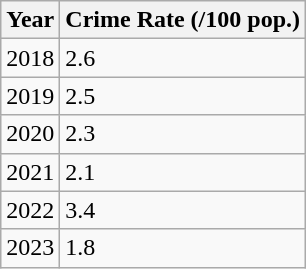<table class="wikitable">
<tr>
<th>Year</th>
<th>Crime Rate (/100 pop.)</th>
</tr>
<tr>
<td>2018</td>
<td>2.6</td>
</tr>
<tr>
<td>2019</td>
<td>2.5</td>
</tr>
<tr>
<td>2020</td>
<td>2.3</td>
</tr>
<tr>
<td>2021</td>
<td>2.1</td>
</tr>
<tr>
<td>2022</td>
<td>3.4</td>
</tr>
<tr>
<td>2023</td>
<td>1.8</td>
</tr>
</table>
